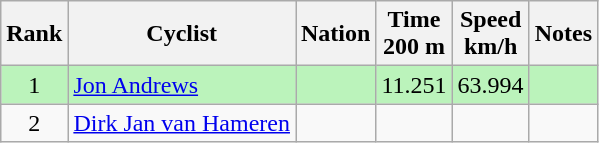<table class="wikitable sortable" style="text-align:center">
<tr>
<th>Rank</th>
<th>Cyclist</th>
<th>Nation</th>
<th>Time<br>200 m</th>
<th>Speed<br>km/h</th>
<th>Notes</th>
</tr>
<tr bgcolor=bbf3bb>
<td>1</td>
<td align=left><a href='#'>Jon Andrews</a></td>
<td align=left></td>
<td>11.251</td>
<td>63.994</td>
<td></td>
</tr>
<tr>
<td>2</td>
<td align=left><a href='#'>Dirk Jan van Hameren</a></td>
<td align=left></td>
<td></td>
<td></td>
<td></td>
</tr>
</table>
